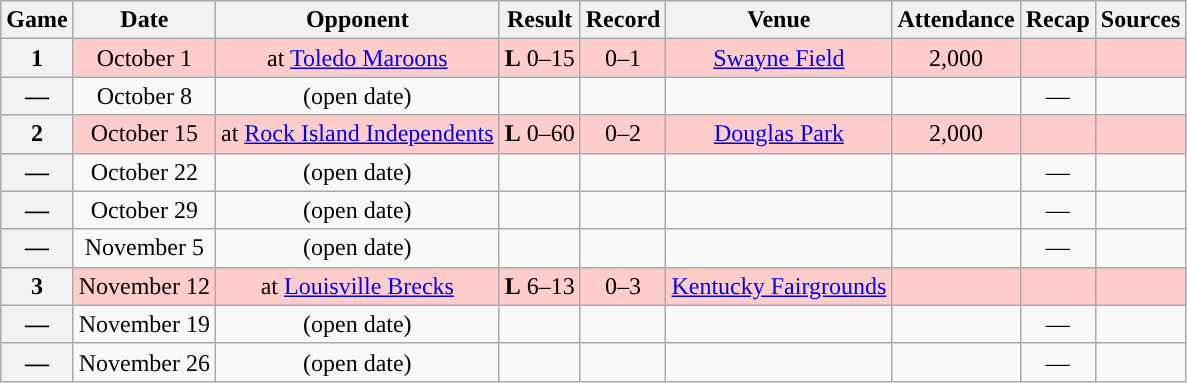<table class="wikitable" style="text-align:center">
<tr>
<th>Game</th>
<th>Date</th>
<th>Opponent</th>
<th>Result</th>
<th>Record</th>
<th>Venue</th>
<th>Attendance</th>
<th>Recap</th>
<th>Sources</th>
</tr>
<tr style="background:#fcc">
<th>1</th>
<td>October 1</td>
<td>at <a href='#'>Toledo Maroons</a></td>
<td><strong>L</strong> 0–15</td>
<td>0–1</td>
<td><a href='#'>Swayne Field</a></td>
<td>2,000</td>
<td></td>
<td></td>
</tr>
<tr>
<th>—</th>
<td>October 8</td>
<td>(open date)</td>
<td></td>
<td></td>
<td></td>
<td></td>
<td>—</td>
<td></td>
</tr>
<tr style="background:#fcc">
<th>2</th>
<td>October 15</td>
<td>at <a href='#'>Rock Island Independents</a></td>
<td><strong>L</strong> 0–60</td>
<td>0–2</td>
<td><a href='#'>Douglas Park</a></td>
<td>2,000</td>
<td></td>
<td></td>
</tr>
<tr>
<th>—</th>
<td>October 22</td>
<td>(open date)</td>
<td></td>
<td></td>
<td></td>
<td></td>
<td>—</td>
<td></td>
</tr>
<tr>
<th>—</th>
<td>October 29</td>
<td>(open date)</td>
<td></td>
<td></td>
<td></td>
<td></td>
<td>—</td>
<td></td>
</tr>
<tr>
<th>—</th>
<td>November 5</td>
<td>(open date)</td>
<td></td>
<td></td>
<td></td>
<td></td>
<td>—</td>
<td></td>
</tr>
<tr style="background:#fcc">
<th>3</th>
<td>November 12</td>
<td>at <a href='#'>Louisville Brecks</a></td>
<td><strong>L</strong> 6–13</td>
<td>0–3</td>
<td><a href='#'>Kentucky Fairgrounds</a></td>
<td></td>
<td></td>
<td></td>
</tr>
<tr>
<th>—</th>
<td>November 19</td>
<td>(open date)</td>
<td></td>
<td></td>
<td></td>
<td></td>
<td>—</td>
<td></td>
</tr>
<tr>
<th>—</th>
<td>November 26</td>
<td>(open date)</td>
<td></td>
<td></td>
<td></td>
<td></td>
<td>—</td>
<td></td>
</tr>
</table>
